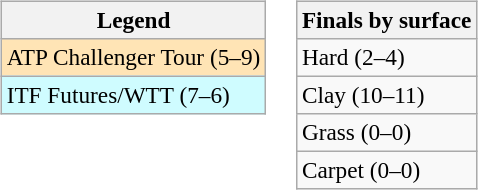<table>
<tr valign=top>
<td><br><table class=wikitable style=font-size:97%>
<tr>
<th>Legend</th>
</tr>
<tr bgcolor=moccasin>
<td>ATP Challenger Tour (5–9)</td>
</tr>
<tr bgcolor=cffcff>
<td>ITF Futures/WTT (7–6)</td>
</tr>
</table>
</td>
<td><br><table class=wikitable style=font-size:97%>
<tr>
<th>Finals by surface</th>
</tr>
<tr>
<td>Hard (2–4)</td>
</tr>
<tr>
<td>Clay (10–11)</td>
</tr>
<tr>
<td>Grass (0–0)</td>
</tr>
<tr>
<td>Carpet (0–0)</td>
</tr>
</table>
</td>
</tr>
</table>
